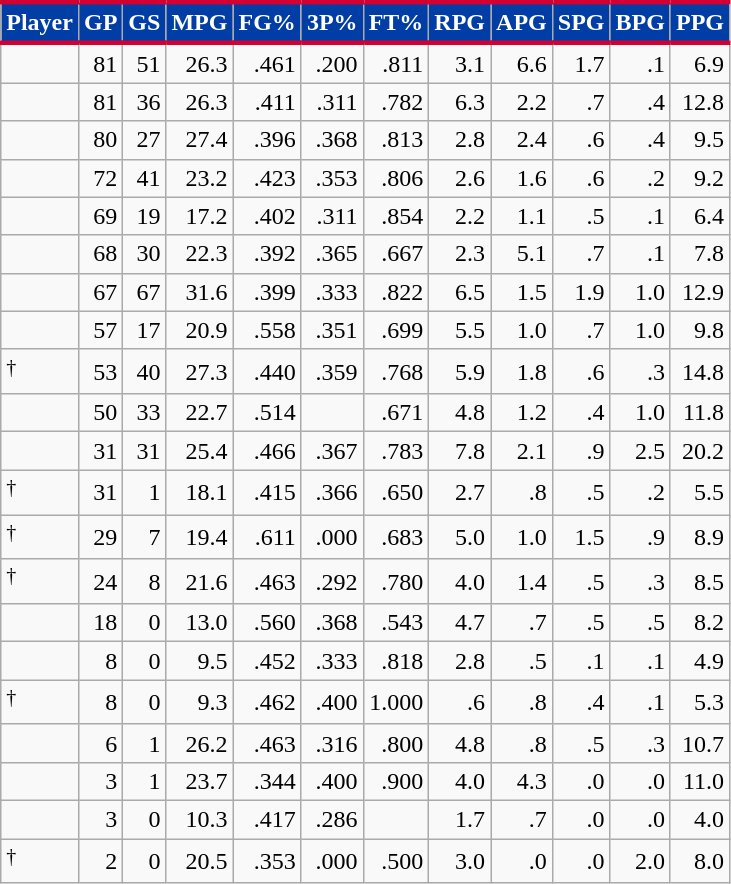<table class="wikitable sortable" style="text-align:right;">
<tr>
<th style="background:#003DA5; color:#FFFFFF; border-top:#D50032 3px solid; border-bottom:#D50032 3px solid;">Player</th>
<th style="background:#003DA5; color:#FFFFFF; border-top:#D50032 3px solid; border-bottom:#D50032 3px solid;">GP</th>
<th style="background:#003DA5; color:#FFFFFF; border-top:#D50032 3px solid; border-bottom:#D50032 3px solid;">GS</th>
<th style="background:#003DA5; color:#FFFFFF; border-top:#D50032 3px solid; border-bottom:#D50032 3px solid;">MPG</th>
<th style="background:#003DA5; color:#FFFFFF; border-top:#D50032 3px solid; border-bottom:#D50032 3px solid;">FG%</th>
<th style="background:#003DA5; color:#FFFFFF; border-top:#D50032 3px solid; border-bottom:#D50032 3px solid;">3P%</th>
<th style="background:#003DA5; color:#FFFFFF; border-top:#D50032 3px solid; border-bottom:#D50032 3px solid;">FT%</th>
<th style="background:#003DA5; color:#FFFFFF; border-top:#D50032 3px solid; border-bottom:#D50032 3px solid;">RPG</th>
<th style="background:#003DA5; color:#FFFFFF; border-top:#D50032 3px solid; border-bottom:#D50032 3px solid;">APG</th>
<th style="background:#003DA5; color:#FFFFFF; border-top:#D50032 3px solid; border-bottom:#D50032 3px solid;">SPG</th>
<th style="background:#003DA5; color:#FFFFFF; border-top:#D50032 3px solid; border-bottom:#D50032 3px solid;">BPG</th>
<th style="background:#003DA5; color:#FFFFFF; border-top:#D50032 3px solid; border-bottom:#D50032 3px solid;">PPG</th>
</tr>
<tr>
<td style="text-align:left;"></td>
<td>81</td>
<td>51</td>
<td>26.3</td>
<td>.461</td>
<td>.200</td>
<td>.811</td>
<td>3.1</td>
<td>6.6</td>
<td>1.7</td>
<td>.1</td>
<td>6.9</td>
</tr>
<tr>
<td style="text-align:left;"></td>
<td>81</td>
<td>36</td>
<td>26.3</td>
<td>.411</td>
<td>.311</td>
<td>.782</td>
<td>6.3</td>
<td>2.2</td>
<td>.7</td>
<td>.4</td>
<td>12.8</td>
</tr>
<tr>
<td style="text-align:left;"></td>
<td>80</td>
<td>27</td>
<td>27.4</td>
<td>.396</td>
<td>.368</td>
<td>.813</td>
<td>2.8</td>
<td>2.4</td>
<td>.6</td>
<td>.4</td>
<td>9.5</td>
</tr>
<tr>
<td style="text-align:left;"></td>
<td>72</td>
<td>41</td>
<td>23.2</td>
<td>.423</td>
<td>.353</td>
<td>.806</td>
<td>2.6</td>
<td>1.6</td>
<td>.6</td>
<td>.2</td>
<td>9.2</td>
</tr>
<tr>
<td style="text-align:left;"></td>
<td>69</td>
<td>19</td>
<td>17.2</td>
<td>.402</td>
<td>.311</td>
<td>.854</td>
<td>2.2</td>
<td>1.1</td>
<td>.5</td>
<td>.1</td>
<td>6.4</td>
</tr>
<tr>
<td style="text-align:left;"></td>
<td>68</td>
<td>30</td>
<td>22.3</td>
<td>.392</td>
<td>.365</td>
<td>.667</td>
<td>2.3</td>
<td>5.1</td>
<td>.7</td>
<td>.1</td>
<td>7.8</td>
</tr>
<tr>
<td style="text-align:left;"></td>
<td>67</td>
<td>67</td>
<td>31.6</td>
<td>.399</td>
<td>.333</td>
<td>.822</td>
<td>6.5</td>
<td>1.5</td>
<td>1.9</td>
<td>1.0</td>
<td>12.9</td>
</tr>
<tr>
<td style="text-align:left;"></td>
<td>57</td>
<td>17</td>
<td>20.9</td>
<td>.558</td>
<td>.351</td>
<td>.699</td>
<td>5.5</td>
<td>1.0</td>
<td>.7</td>
<td>1.0</td>
<td>9.8</td>
</tr>
<tr>
<td style="text-align:left;"><sup>†</sup></td>
<td>53</td>
<td>40</td>
<td>27.3</td>
<td>.440</td>
<td>.359</td>
<td>.768</td>
<td>5.9</td>
<td>1.8</td>
<td>.6</td>
<td>.3</td>
<td>14.8</td>
</tr>
<tr>
<td style="text-align:left;"></td>
<td>50</td>
<td>33</td>
<td>22.7</td>
<td>.514</td>
<td></td>
<td>.671</td>
<td>4.8</td>
<td>1.2</td>
<td>.4</td>
<td>1.0</td>
<td>11.8</td>
</tr>
<tr>
<td style="text-align:left;"></td>
<td>31</td>
<td>31</td>
<td>25.4</td>
<td>.466</td>
<td>.367</td>
<td>.783</td>
<td>7.8</td>
<td>2.1</td>
<td>.9</td>
<td>2.5</td>
<td>20.2</td>
</tr>
<tr>
<td style="text-align:left;"><sup>†</sup></td>
<td>31</td>
<td>1</td>
<td>18.1</td>
<td>.415</td>
<td>.366</td>
<td>.650</td>
<td>2.7</td>
<td>.8</td>
<td>.5</td>
<td>.2</td>
<td>5.5</td>
</tr>
<tr>
<td style="text-align:left;"><sup>†</sup></td>
<td>29</td>
<td>7</td>
<td>19.4</td>
<td>.611</td>
<td>.000</td>
<td>.683</td>
<td>5.0</td>
<td>1.0</td>
<td>1.5</td>
<td>.9</td>
<td>8.9</td>
</tr>
<tr>
<td style="text-align:left;"><sup>†</sup></td>
<td>24</td>
<td>8</td>
<td>21.6</td>
<td>.463</td>
<td>.292</td>
<td>.780</td>
<td>4.0</td>
<td>1.4</td>
<td>.5</td>
<td>.3</td>
<td>8.5</td>
</tr>
<tr>
<td style="text-align:left;"></td>
<td>18</td>
<td>0</td>
<td>13.0</td>
<td>.560</td>
<td>.368</td>
<td>.543</td>
<td>4.7</td>
<td>.7</td>
<td>.5</td>
<td>.5</td>
<td>8.2</td>
</tr>
<tr>
<td style="text-align:left;"></td>
<td>8</td>
<td>0</td>
<td>9.5</td>
<td>.452</td>
<td>.333</td>
<td>.818</td>
<td>2.8</td>
<td>.5</td>
<td>.1</td>
<td>.1</td>
<td>4.9</td>
</tr>
<tr>
<td style="text-align:left;"><sup>†</sup></td>
<td>8</td>
<td>0</td>
<td>9.3</td>
<td>.462</td>
<td>.400</td>
<td>1.000</td>
<td>.6</td>
<td>.8</td>
<td>.4</td>
<td>.1</td>
<td>5.3</td>
</tr>
<tr>
<td style="text-align:left;"></td>
<td>6</td>
<td>1</td>
<td>26.2</td>
<td>.463</td>
<td>.316</td>
<td>.800</td>
<td>4.8</td>
<td>.8</td>
<td>.5</td>
<td>.3</td>
<td>10.7</td>
</tr>
<tr>
<td style="text-align:left;"></td>
<td>3</td>
<td>1</td>
<td>23.7</td>
<td>.344</td>
<td>.400</td>
<td>.900</td>
<td>4.0</td>
<td>4.3</td>
<td>.0</td>
<td>.0</td>
<td>11.0</td>
</tr>
<tr>
<td style="text-align:left;"></td>
<td>3</td>
<td>0</td>
<td>10.3</td>
<td>.417</td>
<td>.286</td>
<td></td>
<td>1.7</td>
<td>.7</td>
<td>.0</td>
<td>.0</td>
<td>4.0</td>
</tr>
<tr>
<td style="text-align:left;"><sup>†</sup></td>
<td>2</td>
<td>0</td>
<td>20.5</td>
<td>.353</td>
<td>.000</td>
<td>.500</td>
<td>3.0</td>
<td>.0</td>
<td>.0</td>
<td>2.0</td>
<td>8.0</td>
</tr>
</table>
